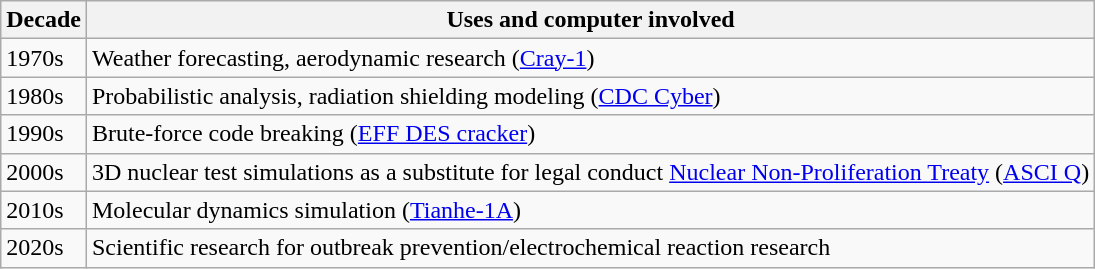<table class="wikitable">
<tr>
<th>Decade</th>
<th>Uses and computer involved</th>
</tr>
<tr>
<td>1970s</td>
<td>Weather forecasting, aerodynamic research (<a href='#'>Cray-1</a>)</td>
</tr>
<tr>
<td>1980s</td>
<td>Probabilistic analysis, radiation shielding modeling (<a href='#'>CDC Cyber</a>)</td>
</tr>
<tr>
<td>1990s</td>
<td>Brute-force code breaking (<a href='#'>EFF DES cracker</a>)</td>
</tr>
<tr>
<td>2000s</td>
<td>3D nuclear test simulations as a substitute for legal conduct <a href='#'>Nuclear Non-Proliferation Treaty</a> (<a href='#'>ASCI Q</a>)</td>
</tr>
<tr>
<td>2010s</td>
<td>Molecular dynamics simulation (<a href='#'>Tianhe-1A</a>)</td>
</tr>
<tr>
<td>2020s</td>
<td>Scientific research for outbreak prevention/electrochemical reaction research</td>
</tr>
</table>
